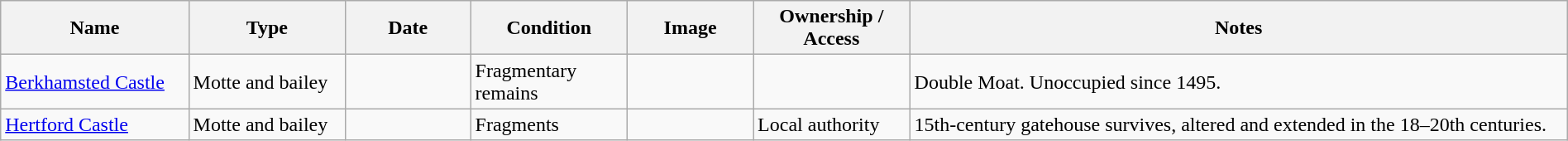<table class="wikitable sortable sticky-header" width="100%">
<tr>
<th width="12%">Name</th>
<th width="10%">Type</th>
<th width="8%">Date</th>
<th width="10%">Condition</th>
<th class="unsortable" width="94">Image</th>
<th width="10%">Ownership / Access</th>
<th class="unsortable">Notes</th>
</tr>
<tr>
<td><a href='#'>Berkhamsted Castle</a></td>
<td>Motte and bailey</td>
<td></td>
<td>Fragmentary remains</td>
<td></td>
<td></td>
<td>Double Moat. Unoccupied since 1495.</td>
</tr>
<tr>
<td><a href='#'>Hertford Castle</a></td>
<td>Motte and bailey</td>
<td></td>
<td>Fragments</td>
<td></td>
<td>Local authority</td>
<td>15th-century gatehouse survives, altered and extended in the 18–20th centuries.</td>
</tr>
</table>
